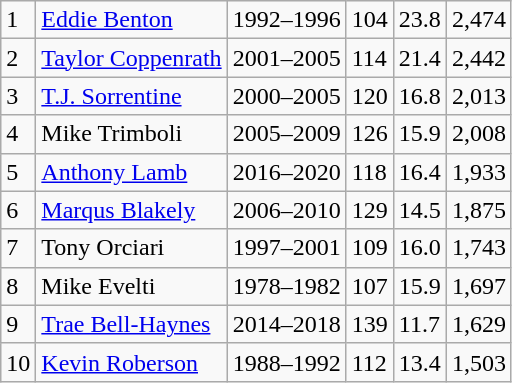<table class="wikitable">
<tr>
<td>1</td>
<td><a href='#'>Eddie Benton</a></td>
<td>1992–1996</td>
<td>104</td>
<td>23.8</td>
<td>2,474</td>
</tr>
<tr>
<td>2</td>
<td><a href='#'>Taylor Coppenrath</a></td>
<td>2001–2005</td>
<td>114</td>
<td>21.4</td>
<td>2,442</td>
</tr>
<tr>
<td>3</td>
<td><a href='#'>T.J. Sorrentine</a></td>
<td>2000–2005</td>
<td>120</td>
<td>16.8</td>
<td>2,013</td>
</tr>
<tr>
<td>4</td>
<td>Mike Trimboli</td>
<td>2005–2009</td>
<td>126</td>
<td>15.9</td>
<td>2,008</td>
</tr>
<tr>
<td>5</td>
<td><a href='#'>Anthony Lamb</a></td>
<td>2016–2020</td>
<td>118</td>
<td>16.4</td>
<td>1,933</td>
</tr>
<tr>
<td>6</td>
<td><a href='#'>Marqus Blakely</a></td>
<td>2006–2010</td>
<td>129</td>
<td>14.5</td>
<td>1,875</td>
</tr>
<tr>
<td>7</td>
<td>Tony Orciari</td>
<td>1997–2001</td>
<td>109</td>
<td>16.0</td>
<td>1,743</td>
</tr>
<tr>
<td>8</td>
<td>Mike Evelti</td>
<td>1978–1982</td>
<td>107</td>
<td>15.9</td>
<td>1,697</td>
</tr>
<tr>
<td>9</td>
<td><a href='#'>Trae Bell-Haynes</a></td>
<td>2014–2018</td>
<td>139</td>
<td>11.7</td>
<td>1,629</td>
</tr>
<tr>
<td>10</td>
<td><a href='#'>Kevin Roberson</a></td>
<td>1988–1992</td>
<td>112</td>
<td>13.4</td>
<td>1,503</td>
</tr>
</table>
